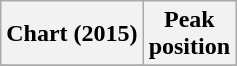<table class="wikitable sortable plainrowheaders" style="text-align:center">
<tr>
<th scope="col">Chart (2015)</th>
<th scope="col">Peak<br> position</th>
</tr>
<tr>
</tr>
</table>
